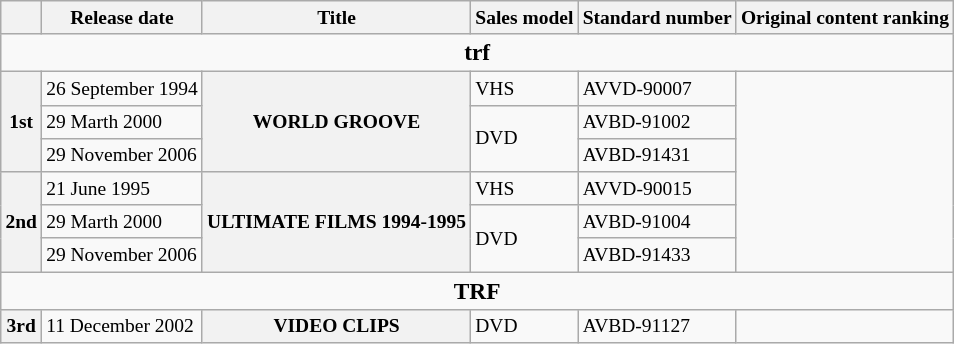<table class="wikitable" style="font-size:small;">
<tr>
<th></th>
<th>Release date</th>
<th>Title</th>
<th>Sales model</th>
<th>Standard number</th>
<th>Original content ranking</th>
</tr>
<tr>
<td colspan="10" style="font-size: larger;text-align:center"><strong>trf</strong></td>
</tr>
<tr>
<th rowspan="3">1st</th>
<td>26 September 1994</td>
<th rowspan="3">WORLD GROOVE</th>
<td>VHS</td>
<td>AVVD-90007</td>
<td rowspan="6"></td>
</tr>
<tr>
<td>29 Marth 2000</td>
<td rowspan="2">DVD</td>
<td>AVBD-91002</td>
</tr>
<tr>
<td>29 November 2006</td>
<td>AVBD-91431</td>
</tr>
<tr>
<th rowspan="3">2nd</th>
<td>21 June 1995</td>
<th rowspan="3">ULTIMATE FILMS 1994-1995</th>
<td>VHS</td>
<td>AVVD-90015</td>
</tr>
<tr>
<td>29 Marth 2000</td>
<td rowspan="2">DVD</td>
<td>AVBD-91004</td>
</tr>
<tr>
<td>29 November 2006</td>
<td>AVBD-91433</td>
</tr>
<tr>
<td colspan="10" style="font-size: larger;text-align:center"><strong>TRF</strong></td>
</tr>
<tr>
<th>3rd</th>
<td>11 December 2002</td>
<th>VIDEO CLIPS</th>
<td>DVD</td>
<td>AVBD-91127</td>
<td></td>
</tr>
</table>
